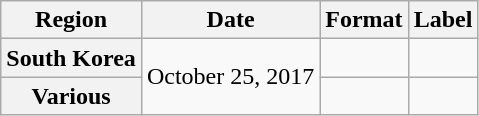<table class="wikitable plainrowheaders">
<tr>
<th>Region</th>
<th>Date</th>
<th>Format</th>
<th>Label</th>
</tr>
<tr>
<th scope=row>South Korea</th>
<td rowspan="2">October 25, 2017</td>
<td></td>
<td></td>
</tr>
<tr>
<th scope=row>Various </th>
<td></td>
<td></td>
</tr>
</table>
